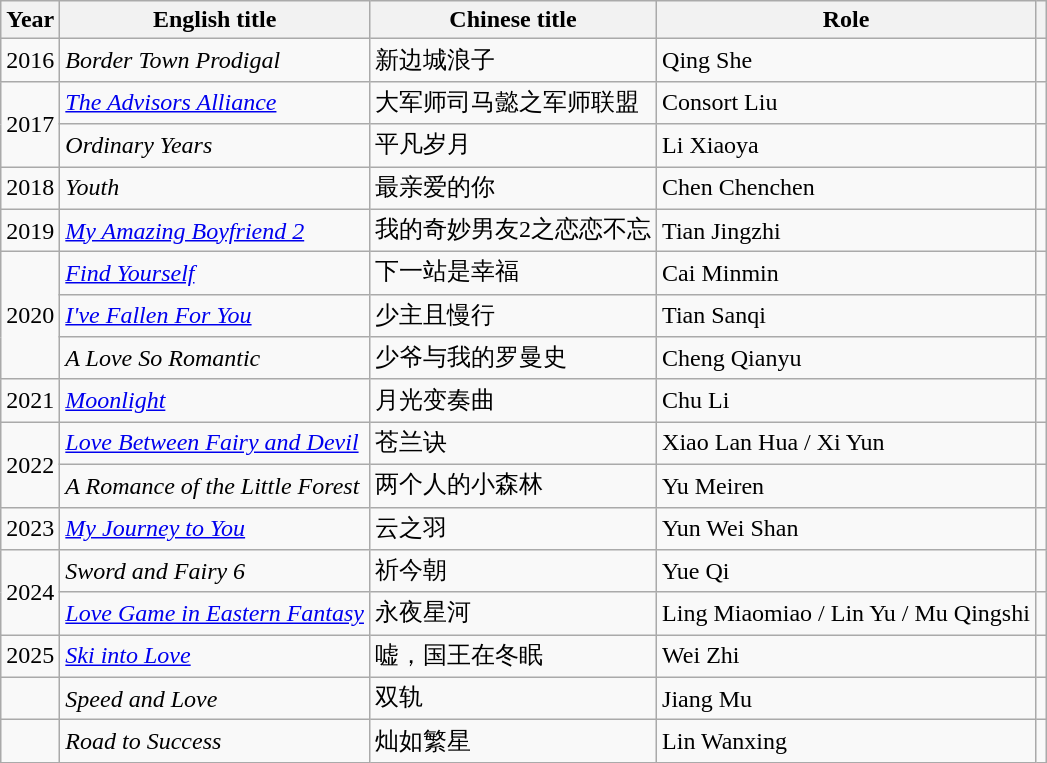<table class="wikitable sortable">
<tr>
<th>Year</th>
<th>English title</th>
<th>Chinese title</th>
<th>Role</th>
<th></th>
</tr>
<tr>
<td>2016</td>
<td><em>Border Town Prodigal</em></td>
<td>新边城浪子</td>
<td>Qing She</td>
<td></td>
</tr>
<tr>
<td rowspan=2>2017</td>
<td><em><a href='#'>The Advisors Alliance</a></em></td>
<td>大军师司马懿之军师联盟</td>
<td>Consort Liu</td>
<td></td>
</tr>
<tr>
<td><em>Ordinary Years</em></td>
<td>平凡岁月</td>
<td>Li Xiaoya</td>
<td></td>
</tr>
<tr>
<td>2018</td>
<td><em>Youth</em></td>
<td>最亲爱的你</td>
<td>Chen Chenchen</td>
<td></td>
</tr>
<tr>
<td>2019</td>
<td><em><a href='#'>My Amazing Boyfriend 2</a></em></td>
<td>我的奇妙男友2之恋恋不忘</td>
<td>Tian Jingzhi</td>
<td></td>
</tr>
<tr>
<td rowspan="3">2020</td>
<td><em><a href='#'>Find Yourself</a></em></td>
<td>下一站是幸福</td>
<td>Cai Minmin</td>
<td></td>
</tr>
<tr>
<td><em><a href='#'>I've Fallen For You</a></em></td>
<td>少主且慢行</td>
<td>Tian Sanqi</td>
<td></td>
</tr>
<tr>
<td><em>A Love So Romantic</em></td>
<td>少爷与我的罗曼史</td>
<td>Cheng Qianyu</td>
<td></td>
</tr>
<tr>
<td>2021</td>
<td><em><a href='#'>Moonlight</a></em></td>
<td>月光变奏曲</td>
<td>Chu Li</td>
<td></td>
</tr>
<tr>
<td rowspan="2">2022</td>
<td><em><a href='#'>Love Between Fairy and Devil</a></em></td>
<td>苍兰诀</td>
<td>Xiao Lan Hua / Xi Yun</td>
<td></td>
</tr>
<tr>
<td><em>A Romance of the Little Forest</em></td>
<td>两个人的小森林</td>
<td>Yu Meiren</td>
<td></td>
</tr>
<tr>
<td>2023</td>
<td><em><a href='#'>My Journey to You</a></em></td>
<td>云之羽</td>
<td>Yun Wei Shan</td>
<td></td>
</tr>
<tr>
<td rowspan="2">2024</td>
<td><em>Sword and Fairy 6</em></td>
<td>祈今朝</td>
<td>Yue Qi</td>
<td></td>
</tr>
<tr>
<td><em><a href='#'>Love Game in Eastern Fantasy</a></em></td>
<td>永夜星河</td>
<td>Ling Miaomiao / Lin Yu / Mu Qingshi</td>
<td></td>
</tr>
<tr>
<td>2025</td>
<td><em><a href='#'>Ski into Love</a></em></td>
<td>嘘，国王在冬眠</td>
<td>Wei Zhi</td>
<td></td>
</tr>
<tr>
<td></td>
<td><em>Speed and Love</em></td>
<td>双轨</td>
<td>Jiang Mu</td>
<td></td>
</tr>
<tr>
<td></td>
<td><em>Road to Success</em></td>
<td>灿如繁星</td>
<td>Lin Wanxing</td>
<td></td>
</tr>
</table>
